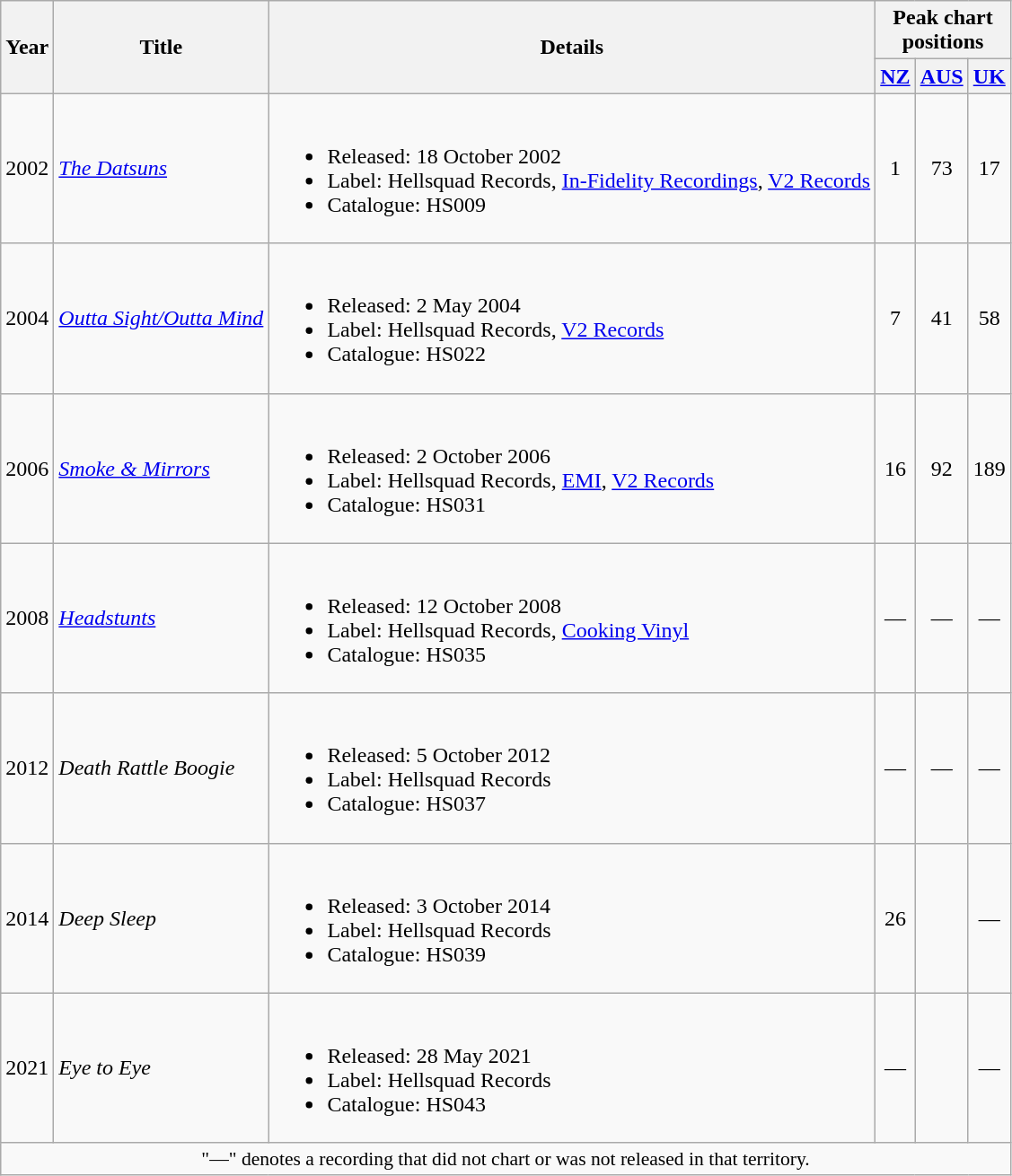<table class="wikitable plainrowheaders">
<tr>
<th rowspan="2">Year</th>
<th rowspan="2">Title</th>
<th rowspan="2">Details</th>
<th colspan="3">Peak chart<br>positions</th>
</tr>
<tr>
<th><a href='#'>NZ</a></th>
<th><a href='#'>AUS</a></th>
<th><a href='#'>UK</a></th>
</tr>
<tr>
<td>2002</td>
<td><em><a href='#'>The Datsuns</a></em></td>
<td><br><ul><li>Released: 18 October 2002</li><li>Label: Hellsquad Records, <a href='#'>In-Fidelity Recordings</a>, <a href='#'>V2 Records</a></li><li>Catalogue: HS009</li></ul></td>
<td align="center">1</td>
<td align="center">73</td>
<td align="center">17</td>
</tr>
<tr>
<td>2004</td>
<td><em><a href='#'>Outta Sight/Outta Mind</a></em></td>
<td><br><ul><li>Released: 2 May 2004</li><li>Label: Hellsquad Records, <a href='#'>V2 Records</a></li><li>Catalogue: HS022</li></ul></td>
<td align="center">7</td>
<td align="center">41</td>
<td align="center">58</td>
</tr>
<tr>
<td>2006</td>
<td><em><a href='#'>Smoke & Mirrors</a></em></td>
<td><br><ul><li>Released: 2 October 2006</li><li>Label: Hellsquad Records, <a href='#'>EMI</a>, <a href='#'>V2 Records</a></li><li>Catalogue: HS031</li></ul></td>
<td align="center">16</td>
<td align="center">92</td>
<td align="center">189</td>
</tr>
<tr>
<td>2008</td>
<td><em><a href='#'>Headstunts</a></em></td>
<td><br><ul><li>Released: 12 October 2008</li><li>Label: Hellsquad Records, <a href='#'>Cooking Vinyl</a></li><li>Catalogue: HS035</li></ul></td>
<td align="center">—</td>
<td align="center">—</td>
<td align="center">—</td>
</tr>
<tr>
<td>2012</td>
<td><em>Death Rattle Boogie</em></td>
<td><br><ul><li>Released: 5 October 2012</li><li>Label: Hellsquad Records</li><li>Catalogue: HS037</li></ul></td>
<td align="center">—</td>
<td align="center">—</td>
<td align="center">—</td>
</tr>
<tr>
<td>2014</td>
<td><em>Deep Sleep</em></td>
<td><br><ul><li>Released: 3 October 2014</li><li>Label: Hellsquad Records</li><li>Catalogue: HS039</li></ul></td>
<td align="center">26</td>
<td align="center"></td>
<td align="center">—</td>
</tr>
<tr>
<td>2021</td>
<td><em>Eye to Eye</em></td>
<td><br><ul><li>Released: 28 May 2021</li><li>Label: Hellsquad Records</li><li>Catalogue: HS043</li></ul></td>
<td align="center">—</td>
<td align="center"></td>
<td align="center">—</td>
</tr>
<tr>
<td colspan="6" style="font-size:90%" align="center">"—" denotes a recording that did not chart or was not released in that territory.</td>
</tr>
</table>
